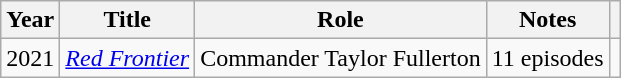<table class="wikitable sortable">
<tr>
<th>Year</th>
<th>Title</th>
<th>Role</th>
<th>Notes</th>
<th></th>
</tr>
<tr>
<td>2021</td>
<td><em><a href='#'>Red Frontier</a></em></td>
<td>Commander Taylor Fullerton</td>
<td>11 episodes</td>
<td></td>
</tr>
</table>
